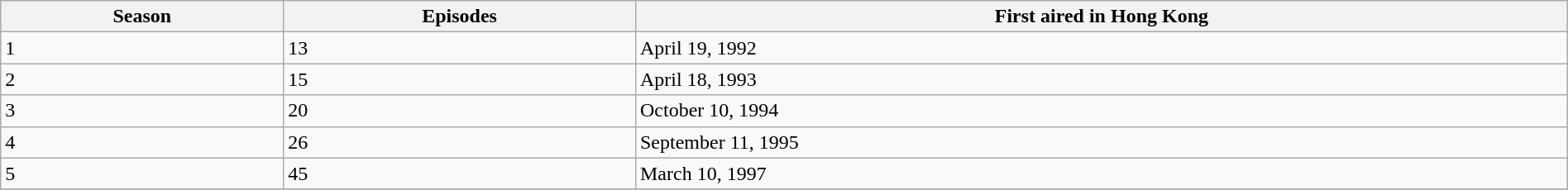<table class="wikitable sortable" style="width:100%;">
<tr>
<th rowspan="1">Season</th>
<th rowspan="1">Episodes</th>
<th rowspan="1">First aired in Hong Kong</th>
</tr>
<tr>
<td>1</td>
<td>13</td>
<td data-sort-value="1">April 19, 1992</td>
</tr>
<tr>
<td>2</td>
<td>15</td>
<td data-sort-value="1">April 18, 1993</td>
</tr>
<tr>
<td>3</td>
<td>20</td>
<td data-sort-value="1">October 10, 1994</td>
</tr>
<tr>
<td>4</td>
<td>26</td>
<td data-sort-value="1">September 11, 1995</td>
</tr>
<tr>
<td>5</td>
<td>45</td>
<td data-sort-value="1">March 10, 1997</td>
</tr>
<tr>
</tr>
</table>
